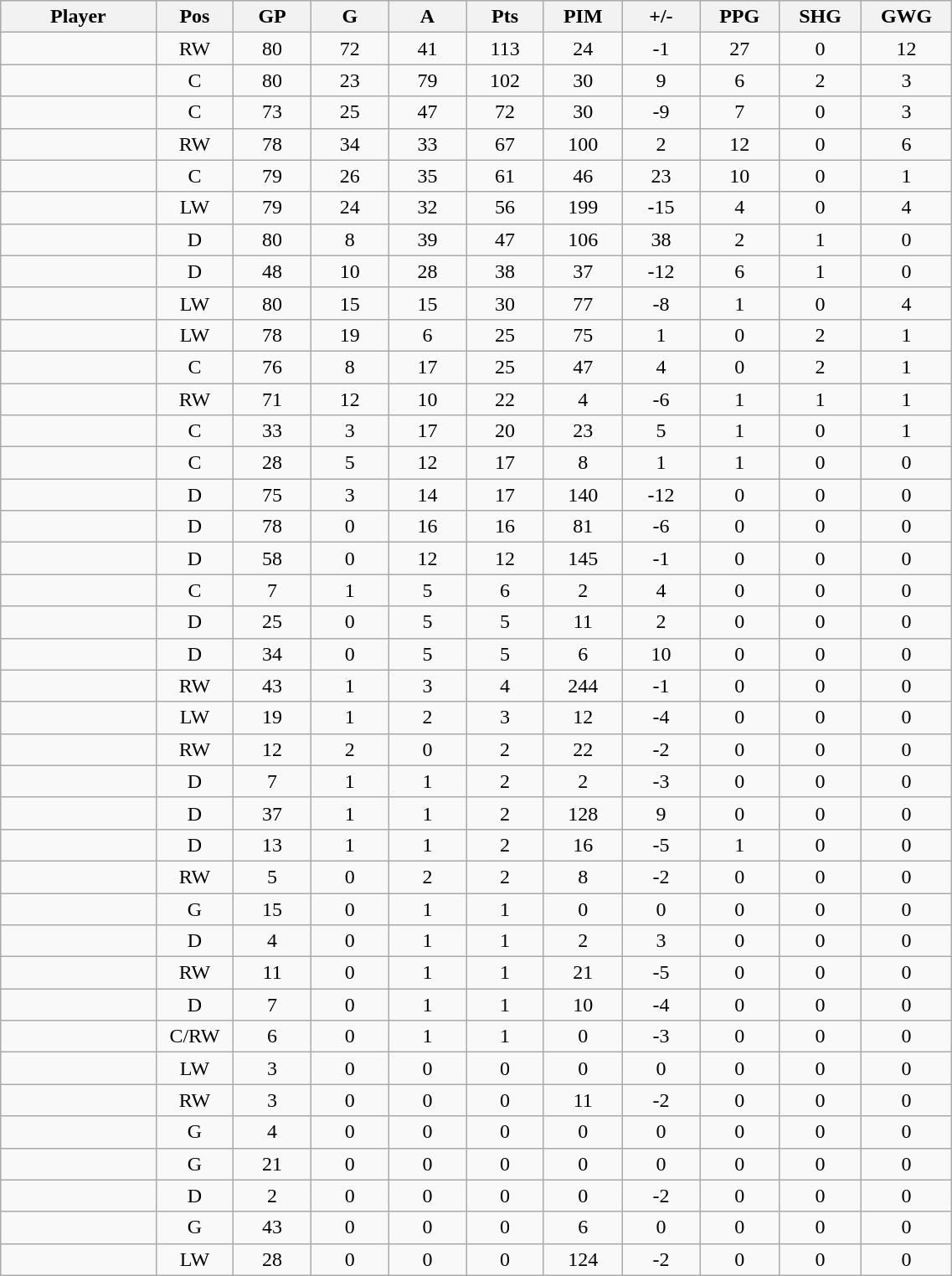<table class="wikitable sortable" width="60%">
<tr ALIGN="center">
<th bgcolor="#DDDDFF" width="10%">Player</th>
<th bgcolor="#DDDDFF" width="3%" title="Position">Pos</th>
<th bgcolor="#DDDDFF" width="5%" title="Games played">GP</th>
<th bgcolor="#DDDDFF" width="5%" title="Goals">G</th>
<th bgcolor="#DDDDFF" width="5%" title="Assists">A</th>
<th bgcolor="#DDDDFF" width="5%" title="Points">Pts</th>
<th bgcolor="#DDDDFF" width="5%" title="Penalties in Minutes">PIM</th>
<th bgcolor="#DDDDFF" width="5%" title="Plus/minus">+/-</th>
<th bgcolor="#DDDDFF" width="5%" title="Power play goals">PPG</th>
<th bgcolor="#DDDDFF" width="5%" title="Short-handed goals">SHG</th>
<th bgcolor="#DDDDFF" width="5%" title="Game-winning goals">GWG</th>
</tr>
<tr align="center">
<td align="right"></td>
<td>RW</td>
<td>80</td>
<td>72</td>
<td>41</td>
<td>113</td>
<td>24</td>
<td>-1</td>
<td>27</td>
<td>0</td>
<td>12</td>
</tr>
<tr align="center">
<td align="right"></td>
<td>C</td>
<td>80</td>
<td>23</td>
<td>79</td>
<td>102</td>
<td>30</td>
<td>9</td>
<td>6</td>
<td>2</td>
<td>3</td>
</tr>
<tr align="center">
<td align="right"></td>
<td>C</td>
<td>73</td>
<td>25</td>
<td>47</td>
<td>72</td>
<td>30</td>
<td>-9</td>
<td>7</td>
<td>0</td>
<td>3</td>
</tr>
<tr align="center">
<td align="right"></td>
<td>RW</td>
<td>78</td>
<td>34</td>
<td>33</td>
<td>67</td>
<td>100</td>
<td>2</td>
<td>12</td>
<td>0</td>
<td>6</td>
</tr>
<tr align="center">
<td align="right"></td>
<td>C</td>
<td>79</td>
<td>26</td>
<td>35</td>
<td>61</td>
<td>46</td>
<td>23</td>
<td>10</td>
<td>0</td>
<td>1</td>
</tr>
<tr align="center">
<td align="right"></td>
<td>LW</td>
<td>79</td>
<td>24</td>
<td>32</td>
<td>56</td>
<td>199</td>
<td>-15</td>
<td>4</td>
<td>0</td>
<td>4</td>
</tr>
<tr align="center">
<td align="right"></td>
<td>D</td>
<td>80</td>
<td>8</td>
<td>39</td>
<td>47</td>
<td>106</td>
<td>38</td>
<td>2</td>
<td>1</td>
<td>0</td>
</tr>
<tr align="center">
<td align="right"></td>
<td>D</td>
<td>48</td>
<td>10</td>
<td>28</td>
<td>38</td>
<td>37</td>
<td>-12</td>
<td>6</td>
<td>1</td>
<td>0</td>
</tr>
<tr align="center">
<td align="right"></td>
<td>LW</td>
<td>80</td>
<td>15</td>
<td>15</td>
<td>30</td>
<td>77</td>
<td>-8</td>
<td>1</td>
<td>0</td>
<td>4</td>
</tr>
<tr align="center">
<td align="right"></td>
<td>LW</td>
<td>78</td>
<td>19</td>
<td>6</td>
<td>25</td>
<td>75</td>
<td>1</td>
<td>0</td>
<td>2</td>
<td>1</td>
</tr>
<tr align="center">
<td align="right"></td>
<td>C</td>
<td>76</td>
<td>8</td>
<td>17</td>
<td>25</td>
<td>47</td>
<td>4</td>
<td>0</td>
<td>2</td>
<td>1</td>
</tr>
<tr align="center">
<td align="right"></td>
<td>RW</td>
<td>71</td>
<td>12</td>
<td>10</td>
<td>22</td>
<td>4</td>
<td>-6</td>
<td>1</td>
<td>1</td>
<td>1</td>
</tr>
<tr align="center">
<td align="right"></td>
<td>C</td>
<td>33</td>
<td>3</td>
<td>17</td>
<td>20</td>
<td>23</td>
<td>5</td>
<td>1</td>
<td>0</td>
<td>1</td>
</tr>
<tr align="center">
<td align="right"></td>
<td>C</td>
<td>28</td>
<td>5</td>
<td>12</td>
<td>17</td>
<td>8</td>
<td>1</td>
<td>1</td>
<td>0</td>
<td>0</td>
</tr>
<tr align="center">
<td align="right"></td>
<td>D</td>
<td>75</td>
<td>3</td>
<td>14</td>
<td>17</td>
<td>140</td>
<td>-12</td>
<td>0</td>
<td>0</td>
<td>0</td>
</tr>
<tr align="center">
<td align="right"></td>
<td>D</td>
<td>78</td>
<td>0</td>
<td>16</td>
<td>16</td>
<td>81</td>
<td>-6</td>
<td>0</td>
<td>0</td>
<td>0</td>
</tr>
<tr align="center">
<td align="right"></td>
<td>D</td>
<td>58</td>
<td>0</td>
<td>12</td>
<td>12</td>
<td>145</td>
<td>-1</td>
<td>0</td>
<td>0</td>
<td>0</td>
</tr>
<tr align="center">
<td align="right"></td>
<td>C</td>
<td>7</td>
<td>1</td>
<td>5</td>
<td>6</td>
<td>2</td>
<td>4</td>
<td>0</td>
<td>0</td>
<td>0</td>
</tr>
<tr align="center">
<td align="right"></td>
<td>D</td>
<td>25</td>
<td>0</td>
<td>5</td>
<td>5</td>
<td>11</td>
<td>2</td>
<td>0</td>
<td>0</td>
<td>0</td>
</tr>
<tr align="center">
<td align="right"></td>
<td>D</td>
<td>34</td>
<td>0</td>
<td>5</td>
<td>5</td>
<td>6</td>
<td>10</td>
<td>0</td>
<td>0</td>
<td>0</td>
</tr>
<tr align="center">
<td align="right"></td>
<td>RW</td>
<td>43</td>
<td>1</td>
<td>3</td>
<td>4</td>
<td>244</td>
<td>-1</td>
<td>0</td>
<td>0</td>
<td>0</td>
</tr>
<tr align="center">
<td align="right"></td>
<td>LW</td>
<td>19</td>
<td>1</td>
<td>2</td>
<td>3</td>
<td>12</td>
<td>-4</td>
<td>0</td>
<td>0</td>
<td>0</td>
</tr>
<tr align="center">
<td align="right"></td>
<td>RW</td>
<td>12</td>
<td>2</td>
<td>0</td>
<td>2</td>
<td>22</td>
<td>-2</td>
<td>0</td>
<td>0</td>
<td>0</td>
</tr>
<tr align="center">
<td align="right"></td>
<td>D</td>
<td>7</td>
<td>1</td>
<td>1</td>
<td>2</td>
<td>2</td>
<td>-3</td>
<td>0</td>
<td>0</td>
<td>0</td>
</tr>
<tr align="center">
<td align="right"></td>
<td>D</td>
<td>37</td>
<td>1</td>
<td>1</td>
<td>2</td>
<td>128</td>
<td>9</td>
<td>0</td>
<td>0</td>
<td>0</td>
</tr>
<tr align="center">
<td align="right"></td>
<td>D</td>
<td>13</td>
<td>1</td>
<td>1</td>
<td>2</td>
<td>16</td>
<td>-5</td>
<td>1</td>
<td>0</td>
<td>0</td>
</tr>
<tr align="center">
<td align="right"></td>
<td>RW</td>
<td>5</td>
<td>0</td>
<td>2</td>
<td>2</td>
<td>8</td>
<td>-2</td>
<td>0</td>
<td>0</td>
<td>0</td>
</tr>
<tr align="center">
<td align="right"></td>
<td>G</td>
<td>15</td>
<td>0</td>
<td>1</td>
<td>1</td>
<td>0</td>
<td>0</td>
<td>0</td>
<td>0</td>
<td>0</td>
</tr>
<tr align="center">
<td align="right"></td>
<td>D</td>
<td>4</td>
<td>0</td>
<td>1</td>
<td>1</td>
<td>2</td>
<td>3</td>
<td>0</td>
<td>0</td>
<td>0</td>
</tr>
<tr align="center">
<td align="right"></td>
<td>RW</td>
<td>11</td>
<td>0</td>
<td>1</td>
<td>1</td>
<td>21</td>
<td>-5</td>
<td>0</td>
<td>0</td>
<td>0</td>
</tr>
<tr align="center">
<td align="right"></td>
<td>D</td>
<td>7</td>
<td>0</td>
<td>1</td>
<td>1</td>
<td>10</td>
<td>-4</td>
<td>0</td>
<td>0</td>
<td>0</td>
</tr>
<tr align="center">
<td align="right"></td>
<td>C/RW</td>
<td>6</td>
<td>0</td>
<td>1</td>
<td>1</td>
<td>0</td>
<td>-3</td>
<td>0</td>
<td>0</td>
<td>0</td>
</tr>
<tr align="center">
<td align="right"></td>
<td>LW</td>
<td>3</td>
<td>0</td>
<td>0</td>
<td>0</td>
<td>0</td>
<td>0</td>
<td>0</td>
<td>0</td>
<td>0</td>
</tr>
<tr align="center">
<td align="right"></td>
<td>RW</td>
<td>3</td>
<td>0</td>
<td>0</td>
<td>0</td>
<td>11</td>
<td>-2</td>
<td>0</td>
<td>0</td>
<td>0</td>
</tr>
<tr align="center">
<td align="right"></td>
<td>G</td>
<td>4</td>
<td>0</td>
<td>0</td>
<td>0</td>
<td>0</td>
<td>0</td>
<td>0</td>
<td>0</td>
<td>0</td>
</tr>
<tr align="center">
<td align="right"></td>
<td>G</td>
<td>21</td>
<td>0</td>
<td>0</td>
<td>0</td>
<td>0</td>
<td>0</td>
<td>0</td>
<td>0</td>
<td>0</td>
</tr>
<tr align="center">
<td align="right"></td>
<td>D</td>
<td>2</td>
<td>0</td>
<td>0</td>
<td>0</td>
<td>0</td>
<td>-2</td>
<td>0</td>
<td>0</td>
<td>0</td>
</tr>
<tr align="center">
<td align="right"></td>
<td>G</td>
<td>43</td>
<td>0</td>
<td>0</td>
<td>0</td>
<td>6</td>
<td>0</td>
<td>0</td>
<td>0</td>
<td>0</td>
</tr>
<tr align="center">
<td align="right"></td>
<td>LW</td>
<td>28</td>
<td>0</td>
<td>0</td>
<td>0</td>
<td>124</td>
<td>-2</td>
<td>0</td>
<td>0</td>
<td>0</td>
</tr>
</table>
